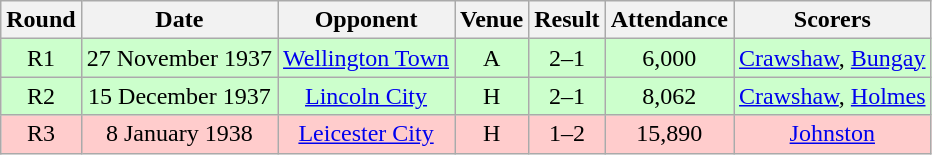<table class="wikitable" style="font-size:100%; text-align:center">
<tr>
<th>Round</th>
<th>Date</th>
<th>Opponent</th>
<th>Venue</th>
<th>Result</th>
<th>Attendance</th>
<th>Scorers</th>
</tr>
<tr style="background-color: #CCFFCC;">
<td>R1</td>
<td>27 November 1937</td>
<td><a href='#'>Wellington Town</a></td>
<td>A</td>
<td>2–1</td>
<td>6,000</td>
<td><a href='#'>Crawshaw</a>, <a href='#'>Bungay</a></td>
</tr>
<tr style="background-color: #CCFFCC;">
<td>R2</td>
<td>15 December 1937</td>
<td><a href='#'>Lincoln City</a></td>
<td>H</td>
<td>2–1</td>
<td>8,062</td>
<td><a href='#'>Crawshaw</a>, <a href='#'>Holmes</a></td>
</tr>
<tr style="background-color: #FFCCCC;">
<td>R3</td>
<td>8 January 1938</td>
<td><a href='#'>Leicester City</a></td>
<td>H</td>
<td>1–2</td>
<td>15,890</td>
<td><a href='#'>Johnston</a></td>
</tr>
</table>
